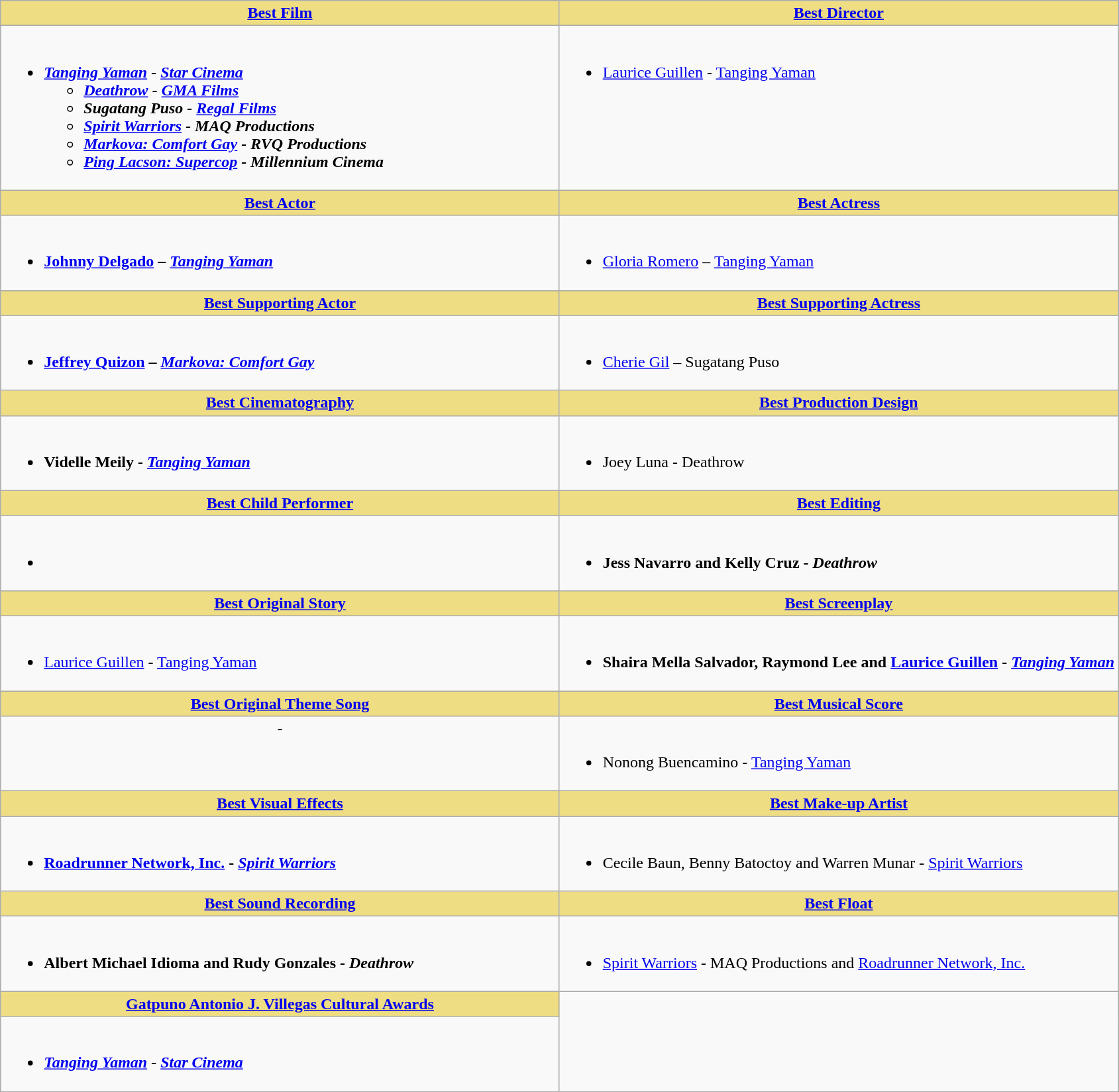<table class=wikitable>
<tr>
<th style="background:#EEDD82; width:50%"><a href='#'>Best Film</a></th>
<th style="background:#EEDD82; width:50%"><a href='#'>Best Director</a></th>
</tr>
<tr>
<td valign="top"><br><ul><li><strong><em><a href='#'>Tanging Yaman</a><em> - <a href='#'>Star Cinema</a><strong><ul><li></em><a href='#'>Deathrow</a><em> - <a href='#'>GMA Films</a> </li><li></em>Sugatang Puso<em> - <a href='#'>Regal Films</a> </li><li></em><a href='#'>Spirit Warriors</a><em> - MAQ Productions</li><li></em><a href='#'>Markova: Comfort Gay</a><em> - RVQ Productions</li><li></em><a href='#'>Ping Lacson: Supercop</a><em> - Millennium Cinema</li></ul></li></ul></td>
<td valign="top"><br><ul><li></strong><a href='#'>Laurice Guillen</a> - </em><a href='#'>Tanging Yaman</a></em></strong></li></ul></td>
</tr>
<tr>
<th style="background:#EEDD82; width:50%"><a href='#'>Best Actor</a></th>
<th style="background:#EEDD82; width:50%"><a href='#'>Best Actress</a></th>
</tr>
<tr>
<td valign="top"><br><ul><li><strong><a href='#'>Johnny Delgado</a> – <em><a href='#'>Tanging Yaman</a><strong><em></li></ul></td>
<td valign="top"><br><ul><li></strong><a href='#'>Gloria Romero</a> – </em><a href='#'>Tanging Yaman</a></em></strong></li></ul></td>
</tr>
<tr>
<th style="background:#EEDD82; width:50%"><a href='#'>Best Supporting Actor</a></th>
<th style="background:#EEDD82; width:50%"><a href='#'>Best Supporting Actress</a></th>
</tr>
<tr>
<td valign="top"><br><ul><li><strong><a href='#'>Jeffrey Quizon</a> – <em><a href='#'>Markova: Comfort Gay</a><strong><em></li></ul></td>
<td valign="top"><br><ul><li></strong><a href='#'>Cherie Gil</a> – </em>Sugatang Puso</em></strong></li></ul></td>
</tr>
<tr>
<th style="background:#EEDD82; width:50%"><a href='#'>Best Cinematography</a></th>
<th style="background:#EEDD82; width:50%"><a href='#'>Best Production Design</a></th>
</tr>
<tr>
<td valign="top"><br><ul><li><strong>Videlle Meily - <em><a href='#'>Tanging Yaman</a><strong><em></li></ul></td>
<td valign="top"><br><ul><li></strong>Joey Luna - </em>Deathrow</em></strong></li></ul></td>
</tr>
<tr>
<th style="background:#EEDD82; width:50%"><a href='#'>Best Child Performer</a></th>
<th style="background:#EEDD82; width:50%"><a href='#'>Best Editing</a></th>
</tr>
<tr>
<td valign="top"><br><ul><li></li></ul></td>
<td valign="top"><br><ul><li><strong>Jess Navarro and Kelly Cruz - <em>Deathrow<strong><em></li></ul></td>
</tr>
<tr>
<th style="background:#EEDD82; width:50%"><a href='#'>Best Original Story</a></th>
<th style="background:#EEDD82; width:50%"><a href='#'>Best Screenplay</a></th>
</tr>
<tr>
<td valign="top"><br><ul><li></strong><a href='#'>Laurice Guillen</a> - </em><a href='#'>Tanging Yaman</a></em></strong></li></ul></td>
<td valign="top"><br><ul><li><strong>Shaira Mella Salvador, Raymond Lee and <a href='#'>Laurice Guillen</a> - <em><a href='#'>Tanging Yaman</a><strong><em></li></ul></td>
</tr>
<tr>
<th style="background:#EEDD82; width:50%"><a href='#'>Best Original Theme Song</a></th>
<th style="background:#EEDD82; width:50%"><a href='#'>Best Musical Score</a></th>
</tr>
<tr>
<td valign="top" align=center>-</td>
<td valign="top"><br><ul><li></strong>Nonong Buencamino - </em><a href='#'>Tanging Yaman</a></em></strong></li></ul></td>
</tr>
<tr>
<th style="background:#EEDD82; width:50%"><a href='#'>Best Visual Effects</a></th>
<th style="background:#EEDD82; width:50%"><a href='#'>Best Make-up Artist</a></th>
</tr>
<tr>
<td valign="top"><br><ul><li><strong><a href='#'>Roadrunner Network, Inc.</a> - <em><a href='#'>Spirit Warriors</a><strong><em></li></ul></td>
<td valign="top"><br><ul><li></strong>Cecile Baun, Benny Batoctoy and Warren Munar - </em><a href='#'>Spirit Warriors</a></em></strong></li></ul></td>
</tr>
<tr>
<th style="background:#EEDD82; width:50%"><a href='#'>Best Sound Recording</a></th>
<th style="background:#EEDD82; width:50%"><a href='#'>Best Float</a></th>
</tr>
<tr>
<td valign="top"><br><ul><li><strong>Albert Michael Idioma and Rudy Gonzales - <em>Deathrow<strong><em></li></ul></td>
<td valign="top"><br><ul><li></em></strong><a href='#'>Spirit Warriors</a></em> - MAQ Productions and <a href='#'>Roadrunner Network, Inc.</a></strong></li></ul></td>
</tr>
<tr>
<th style="background:#EEDD82; width:50%"><a href='#'>Gatpuno Antonio J. Villegas Cultural Awards</a></th>
</tr>
<tr>
<td valign="top"><br><ul><li><strong><em><a href='#'>Tanging Yaman</a><em> - <a href='#'>Star Cinema</a><strong></li></ul></td>
</tr>
</table>
